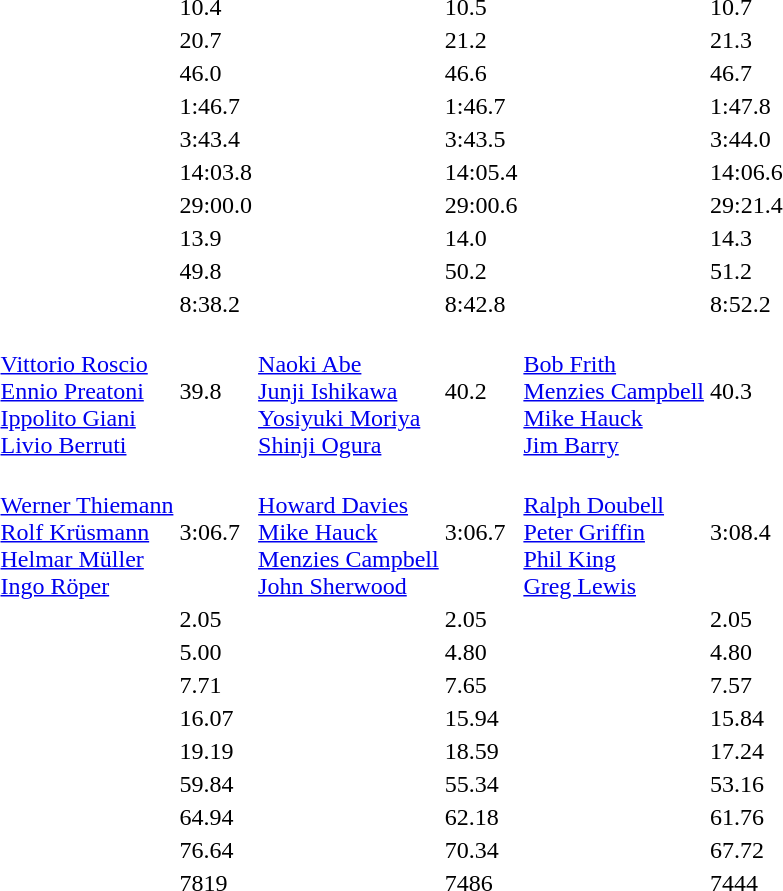<table>
<tr>
<td></td>
<td></td>
<td>10.4</td>
<td></td>
<td>10.5</td>
<td></td>
<td>10.7</td>
</tr>
<tr>
<td></td>
<td></td>
<td>20.7</td>
<td></td>
<td>21.2</td>
<td></td>
<td>21.3</td>
</tr>
<tr>
<td></td>
<td></td>
<td>46.0</td>
<td></td>
<td>46.6</td>
<td></td>
<td>46.7</td>
</tr>
<tr>
<td></td>
<td></td>
<td>1:46.7</td>
<td></td>
<td>1:46.7</td>
<td></td>
<td>1:47.8</td>
</tr>
<tr>
<td></td>
<td></td>
<td>3:43.4</td>
<td></td>
<td>3:43.5</td>
<td></td>
<td>3:44.0</td>
</tr>
<tr>
<td></td>
<td></td>
<td>14:03.8</td>
<td></td>
<td>14:05.4</td>
<td></td>
<td>14:06.6</td>
</tr>
<tr>
<td></td>
<td></td>
<td>29:00.0</td>
<td></td>
<td>29:00.6</td>
<td></td>
<td>29:21.4</td>
</tr>
<tr>
<td></td>
<td></td>
<td>13.9</td>
<td></td>
<td>14.0</td>
<td></td>
<td>14.3</td>
</tr>
<tr>
<td></td>
<td></td>
<td>49.8</td>
<td></td>
<td>50.2</td>
<td></td>
<td>51.2</td>
</tr>
<tr>
<td></td>
<td></td>
<td>8:38.2</td>
<td></td>
<td>8:42.8</td>
<td></td>
<td>8:52.2</td>
</tr>
<tr>
<td></td>
<td><br><a href='#'>Vittorio Roscio</a><br><a href='#'>Ennio Preatoni</a><br><a href='#'>Ippolito Giani</a><br><a href='#'>Livio Berruti</a></td>
<td>39.8</td>
<td><br><a href='#'>Naoki Abe</a><br><a href='#'>Junji Ishikawa</a><br><a href='#'>Yosiyuki Moriya</a><br><a href='#'>Shinji Ogura</a></td>
<td>40.2</td>
<td><br><a href='#'>Bob Frith</a><br><a href='#'>Menzies Campbell</a><br><a href='#'>Mike Hauck</a><br><a href='#'>Jim Barry</a></td>
<td>40.3</td>
</tr>
<tr>
<td></td>
<td><br><a href='#'>Werner Thiemann</a><br><a href='#'>Rolf Krüsmann</a><br><a href='#'>Helmar Müller</a><br><a href='#'>Ingo Röper</a></td>
<td>3:06.7</td>
<td><br><a href='#'>Howard Davies</a><br><a href='#'>Mike Hauck</a><br><a href='#'>Menzies Campbell</a><br><a href='#'>John Sherwood</a></td>
<td>3:06.7</td>
<td><br><a href='#'>Ralph Doubell</a><br><a href='#'>Peter Griffin</a><br><a href='#'>Phil King</a><br><a href='#'>Greg Lewis</a></td>
<td>3:08.4</td>
</tr>
<tr>
<td></td>
<td></td>
<td>2.05</td>
<td></td>
<td>2.05</td>
<td></td>
<td>2.05</td>
</tr>
<tr>
<td></td>
<td></td>
<td>5.00</td>
<td></td>
<td>4.80</td>
<td></td>
<td>4.80</td>
</tr>
<tr>
<td></td>
<td></td>
<td>7.71</td>
<td></td>
<td>7.65</td>
<td></td>
<td>7.57</td>
</tr>
<tr>
<td></td>
<td></td>
<td>16.07</td>
<td></td>
<td>15.94</td>
<td></td>
<td>15.84</td>
</tr>
<tr>
<td></td>
<td></td>
<td>19.19</td>
<td></td>
<td>18.59</td>
<td></td>
<td>17.24</td>
</tr>
<tr>
<td></td>
<td></td>
<td>59.84</td>
<td></td>
<td>55.34</td>
<td></td>
<td>53.16</td>
</tr>
<tr>
<td></td>
<td></td>
<td>64.94</td>
<td></td>
<td>62.18</td>
<td></td>
<td>61.76</td>
</tr>
<tr>
<td></td>
<td></td>
<td>76.64</td>
<td></td>
<td>70.34</td>
<td></td>
<td>67.72</td>
</tr>
<tr>
<td></td>
<td></td>
<td>7819</td>
<td></td>
<td>7486</td>
<td></td>
<td>7444</td>
</tr>
</table>
